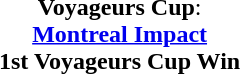<table width=95%>
<tr align=center>
<td><strong>Voyageurs Cup</strong>:<br> <strong><a href='#'>Montreal Impact</a></strong><br><strong>1st Voyageurs Cup Win</strong></td>
</tr>
</table>
